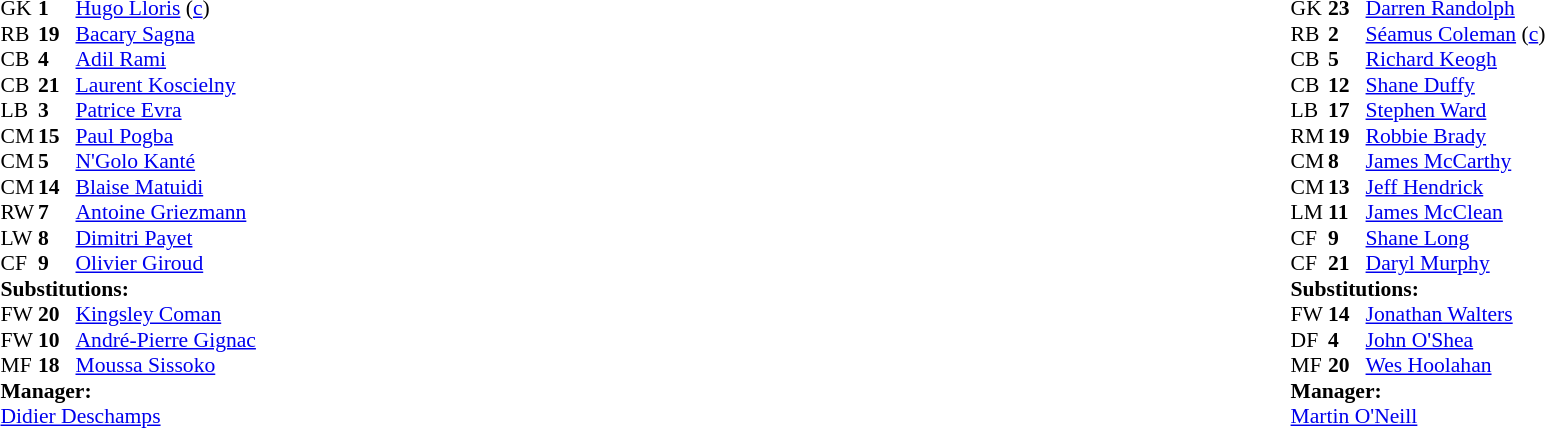<table style="width:100%;">
<tr>
<td style="vertical-align:top; width:40%;"><br><table style="font-size:90%" cellspacing="0" cellpadding="0">
<tr>
<th width="25"></th>
<th width="25"></th>
</tr>
<tr>
<td>GK</td>
<td><strong>1</strong></td>
<td><a href='#'>Hugo Lloris</a> (<a href='#'>c</a>)</td>
</tr>
<tr>
<td>RB</td>
<td><strong>19</strong></td>
<td><a href='#'>Bacary Sagna</a></td>
</tr>
<tr>
<td>CB</td>
<td><strong>4</strong></td>
<td><a href='#'>Adil Rami</a></td>
<td></td>
</tr>
<tr>
<td>CB</td>
<td><strong>21</strong></td>
<td><a href='#'>Laurent Koscielny</a></td>
</tr>
<tr>
<td>LB</td>
<td><strong>3</strong></td>
<td><a href='#'>Patrice Evra</a></td>
</tr>
<tr>
<td>CM</td>
<td><strong>15</strong></td>
<td><a href='#'>Paul Pogba</a></td>
</tr>
<tr>
<td>CM</td>
<td><strong>5</strong></td>
<td><a href='#'>N'Golo Kanté</a></td>
<td></td>
<td></td>
</tr>
<tr>
<td>CM</td>
<td><strong>14</strong></td>
<td><a href='#'>Blaise Matuidi</a></td>
</tr>
<tr>
<td>RW</td>
<td><strong>7</strong></td>
<td><a href='#'>Antoine Griezmann</a></td>
</tr>
<tr>
<td>LW</td>
<td><strong>8</strong></td>
<td><a href='#'>Dimitri Payet</a></td>
</tr>
<tr>
<td>CF</td>
<td><strong>9</strong></td>
<td><a href='#'>Olivier Giroud</a></td>
<td></td>
<td></td>
</tr>
<tr>
<td colspan=3><strong>Substitutions:</strong></td>
</tr>
<tr>
<td>FW</td>
<td><strong>20</strong></td>
<td><a href='#'>Kingsley Coman</a></td>
<td></td>
<td></td>
<td></td>
</tr>
<tr>
<td>FW</td>
<td><strong>10</strong></td>
<td><a href='#'>André-Pierre Gignac</a></td>
<td></td>
<td></td>
</tr>
<tr>
<td>MF</td>
<td><strong>18</strong></td>
<td><a href='#'>Moussa Sissoko</a></td>
<td></td>
<td></td>
<td></td>
</tr>
<tr>
<td colspan=3><strong>Manager:</strong></td>
</tr>
<tr>
<td colspan=3><a href='#'>Didier Deschamps</a></td>
</tr>
</table>
</td>
<td valign="top"></td>
<td style="vertical-align:top; width:50%;"><br><table style="font-size:90%; margin:auto;" cellspacing="0" cellpadding="0">
<tr>
<th width=25></th>
<th width=25></th>
</tr>
<tr>
<td>GK</td>
<td><strong>23</strong></td>
<td><a href='#'>Darren Randolph</a></td>
</tr>
<tr>
<td>RB</td>
<td><strong>2</strong></td>
<td><a href='#'>Séamus Coleman</a> (<a href='#'>c</a>)</td>
<td></td>
</tr>
<tr>
<td>CB</td>
<td><strong>5</strong></td>
<td><a href='#'>Richard Keogh</a></td>
</tr>
<tr>
<td>CB</td>
<td><strong>12</strong></td>
<td><a href='#'>Shane Duffy</a></td>
<td></td>
</tr>
<tr>
<td>LB</td>
<td><strong>17</strong></td>
<td><a href='#'>Stephen Ward</a></td>
</tr>
<tr>
<td>RM</td>
<td><strong>19</strong></td>
<td><a href='#'>Robbie Brady</a></td>
</tr>
<tr>
<td>CM</td>
<td><strong>8</strong></td>
<td><a href='#'>James McCarthy</a></td>
<td></td>
<td></td>
</tr>
<tr>
<td>CM</td>
<td><strong>13</strong></td>
<td><a href='#'>Jeff Hendrick</a></td>
<td></td>
</tr>
<tr>
<td>LM</td>
<td><strong>11</strong></td>
<td><a href='#'>James McClean</a></td>
<td></td>
<td></td>
</tr>
<tr>
<td>CF</td>
<td><strong>9</strong></td>
<td><a href='#'>Shane Long</a></td>
<td></td>
</tr>
<tr>
<td>CF</td>
<td><strong>21</strong></td>
<td><a href='#'>Daryl Murphy</a></td>
<td></td>
<td></td>
</tr>
<tr>
<td colspan=3><strong>Substitutions:</strong></td>
</tr>
<tr>
<td>FW</td>
<td><strong>14</strong></td>
<td><a href='#'>Jonathan Walters</a></td>
<td></td>
<td></td>
</tr>
<tr>
<td>DF</td>
<td><strong>4</strong></td>
<td><a href='#'>John O'Shea</a></td>
<td></td>
<td></td>
</tr>
<tr>
<td>MF</td>
<td><strong>20</strong></td>
<td><a href='#'>Wes Hoolahan</a></td>
<td></td>
<td></td>
</tr>
<tr>
<td colspan=3><strong>Manager:</strong></td>
</tr>
<tr>
<td colspan=3> <a href='#'>Martin O'Neill</a></td>
</tr>
</table>
</td>
</tr>
</table>
